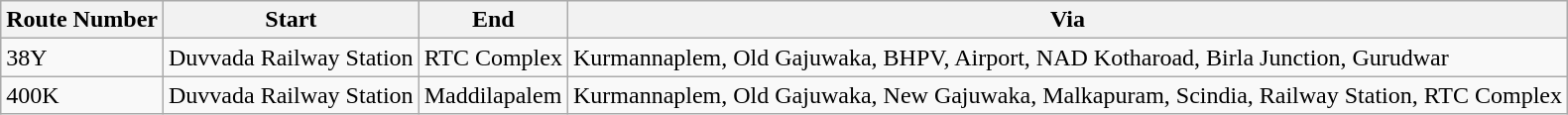<table class="sortable wikitable">
<tr>
<th>Route Number</th>
<th>Start</th>
<th>End</th>
<th>Via</th>
</tr>
<tr>
<td>38Y</td>
<td>Duvvada Railway Station</td>
<td>RTC Complex</td>
<td>Kurmannaplem, Old Gajuwaka, BHPV, Airport, NAD Kotharoad, Birla Junction, Gurudwar</td>
</tr>
<tr>
<td>400K</td>
<td>Duvvada Railway Station</td>
<td>Maddilapalem</td>
<td>Kurmannaplem, Old Gajuwaka, New Gajuwaka, Malkapuram, Scindia, Railway Station, RTC Complex</td>
</tr>
</table>
